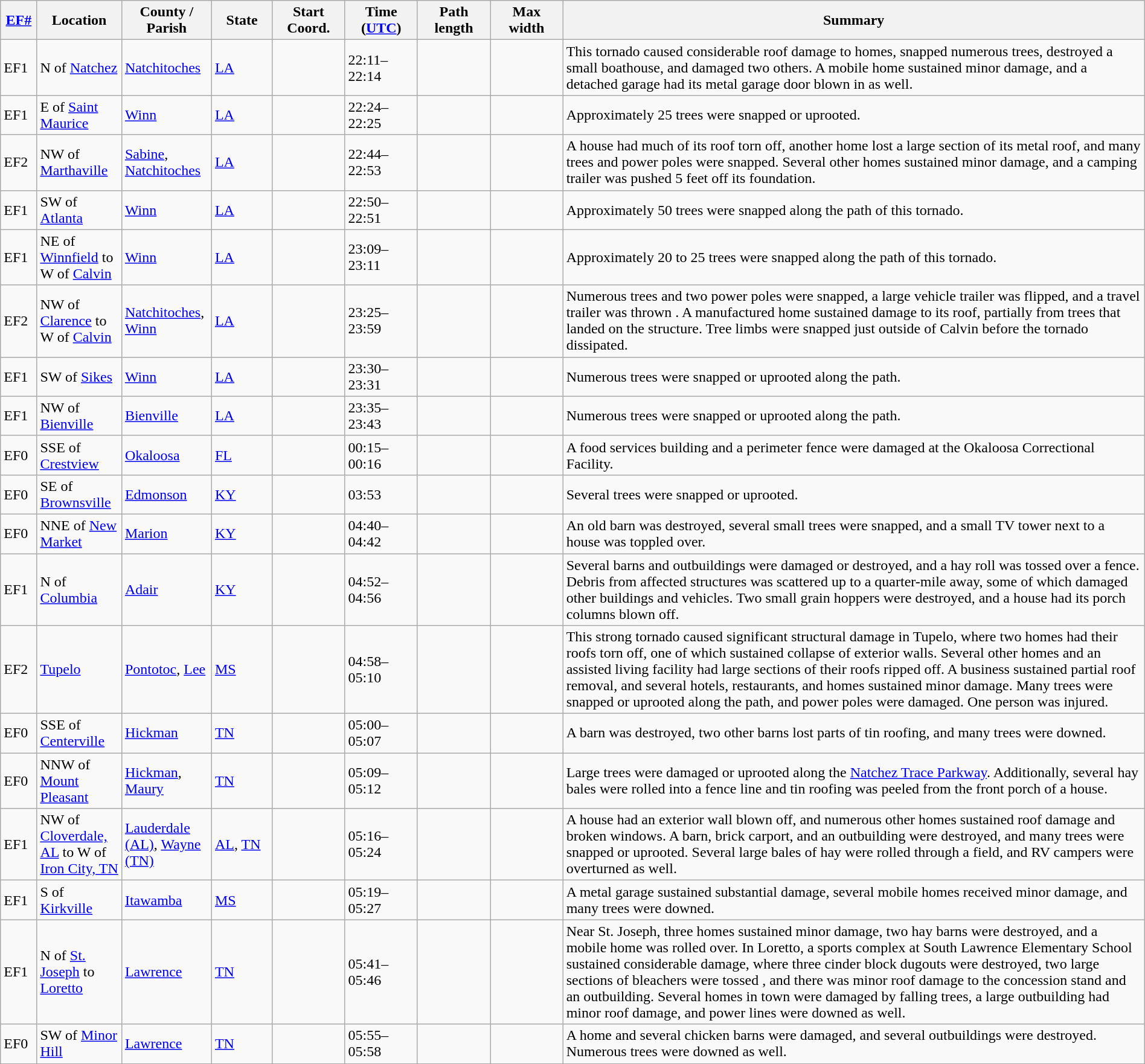<table class="wikitable sortable" style="width:100%;">
<tr>
<th scope="col" style="width:3%; text-align:center;"><a href='#'>EF#</a></th>
<th scope="col" style="width:7%; text-align:center;" class="unsortable">Location</th>
<th scope="col" style="width:6%; text-align:center;" class="unsortable">County / Parish</th>
<th scope="col" style="width:5%; text-align:center;">State</th>
<th scope="col" style="width:6%; text-align:center;">Start Coord.</th>
<th scope="col" style="width:6%; text-align:center;">Time (<a href='#'>UTC</a>)</th>
<th scope="col" style="width:6%; text-align:center;">Path length</th>
<th scope="col" style="width:6%; text-align:center;">Max width</th>
<th scope="col" class="unsortable" style="width:48%; text-align:center;">Summary</th>
</tr>
<tr>
<td bgcolor=>EF1</td>
<td>N of <a href='#'>Natchez</a></td>
<td><a href='#'>Natchitoches</a></td>
<td><a href='#'>LA</a></td>
<td></td>
<td>22:11–22:14</td>
<td></td>
<td></td>
<td>This tornado caused considerable roof damage to homes, snapped numerous trees, destroyed a small boathouse, and damaged two others. A mobile home sustained minor damage, and a detached garage had its metal garage door blown in as well.</td>
</tr>
<tr>
<td bgcolor=>EF1</td>
<td>E of <a href='#'>Saint Maurice</a></td>
<td><a href='#'>Winn</a></td>
<td><a href='#'>LA</a></td>
<td></td>
<td>22:24–22:25</td>
<td></td>
<td></td>
<td>Approximately 25 trees were snapped or uprooted.</td>
</tr>
<tr>
<td bgcolor=>EF2</td>
<td>NW of <a href='#'>Marthaville</a></td>
<td><a href='#'>Sabine</a>, <a href='#'>Natchitoches</a></td>
<td><a href='#'>LA</a></td>
<td></td>
<td>22:44–22:53</td>
<td></td>
<td></td>
<td>A house had much of its roof torn off, another home lost a large section of its metal roof, and many trees and power poles were snapped. Several other homes sustained minor damage, and a camping trailer was pushed 5 feet off its foundation.</td>
</tr>
<tr>
<td bgcolor=>EF1</td>
<td>SW of <a href='#'>Atlanta</a></td>
<td><a href='#'>Winn</a></td>
<td><a href='#'>LA</a></td>
<td></td>
<td>22:50–22:51</td>
<td></td>
<td></td>
<td>Approximately 50 trees were snapped along the path of this tornado.</td>
</tr>
<tr>
<td bgcolor=>EF1</td>
<td>NE of <a href='#'>Winnfield</a> to W of <a href='#'>Calvin</a></td>
<td><a href='#'>Winn</a></td>
<td><a href='#'>LA</a></td>
<td></td>
<td>23:09–23:11</td>
<td></td>
<td></td>
<td>Approximately 20 to 25 trees were snapped along the path of this tornado.</td>
</tr>
<tr>
<td bgcolor=>EF2</td>
<td>NW of <a href='#'>Clarence</a> to W of <a href='#'>Calvin</a></td>
<td><a href='#'>Natchitoches</a>, <a href='#'>Winn</a></td>
<td><a href='#'>LA</a></td>
<td></td>
<td>23:25–23:59</td>
<td></td>
<td></td>
<td>Numerous trees and two power poles were snapped, a large vehicle trailer was flipped, and a travel trailer was thrown . A manufactured home sustained damage to its roof, partially from trees that landed on the structure. Tree limbs were snapped just outside of Calvin before the tornado dissipated.</td>
</tr>
<tr>
<td bgcolor=>EF1</td>
<td>SW of <a href='#'>Sikes</a></td>
<td><a href='#'>Winn</a></td>
<td><a href='#'>LA</a></td>
<td></td>
<td>23:30–23:31</td>
<td></td>
<td></td>
<td>Numerous trees were snapped or uprooted along the path.</td>
</tr>
<tr>
<td bgcolor=>EF1</td>
<td>NW of <a href='#'>Bienville</a></td>
<td><a href='#'>Bienville</a></td>
<td><a href='#'>LA</a></td>
<td></td>
<td>23:35–23:43</td>
<td></td>
<td></td>
<td>Numerous trees were snapped or uprooted along the path.</td>
</tr>
<tr>
<td bgcolor=>EF0</td>
<td>SSE of <a href='#'>Crestview</a></td>
<td><a href='#'>Okaloosa</a></td>
<td><a href='#'>FL</a></td>
<td></td>
<td>00:15–00:16</td>
<td></td>
<td></td>
<td>A food services building and a perimeter fence were damaged at the Okaloosa Correctional Facility.</td>
</tr>
<tr>
<td bgcolor=>EF0</td>
<td>SE of <a href='#'>Brownsville</a></td>
<td><a href='#'>Edmonson</a></td>
<td><a href='#'>KY</a></td>
<td></td>
<td>03:53</td>
<td></td>
<td></td>
<td>Several trees were snapped or uprooted.</td>
</tr>
<tr>
<td bgcolor=>EF0</td>
<td>NNE of <a href='#'>New Market</a></td>
<td><a href='#'>Marion</a></td>
<td><a href='#'>KY</a></td>
<td></td>
<td>04:40–04:42</td>
<td></td>
<td></td>
<td>An old barn was destroyed, several small trees were snapped, and a small TV tower next to a house was toppled over.</td>
</tr>
<tr>
<td bgcolor=>EF1</td>
<td>N of <a href='#'>Columbia</a></td>
<td><a href='#'>Adair</a></td>
<td><a href='#'>KY</a></td>
<td></td>
<td>04:52–04:56</td>
<td></td>
<td></td>
<td>Several barns and outbuildings were damaged or destroyed, and a  hay roll was tossed over a fence. Debris from affected structures was scattered up to a quarter-mile away, some of which damaged other buildings and vehicles. Two small grain hoppers were destroyed, and a house had its porch columns blown off.</td>
</tr>
<tr>
<td bgcolor=>EF2</td>
<td><a href='#'>Tupelo</a></td>
<td><a href='#'>Pontotoc</a>, <a href='#'>Lee</a></td>
<td><a href='#'>MS</a></td>
<td></td>
<td>04:58–05:10</td>
<td></td>
<td></td>
<td>This strong tornado caused significant structural damage in Tupelo, where two homes had their roofs torn off, one of which sustained collapse of exterior walls. Several other homes and an assisted living facility had large sections of their roofs ripped off. A business sustained partial roof removal, and several hotels, restaurants, and homes sustained minor damage. Many trees were snapped or uprooted along the path, and power poles were damaged. One person was injured.</td>
</tr>
<tr>
<td bgcolor=>EF0</td>
<td>SSE of <a href='#'>Centerville</a></td>
<td><a href='#'>Hickman</a></td>
<td><a href='#'>TN</a></td>
<td></td>
<td>05:00–05:07</td>
<td></td>
<td></td>
<td>A barn was destroyed, two other barns lost parts of tin roofing, and many trees were downed.</td>
</tr>
<tr>
<td bgcolor=>EF0</td>
<td>NNW of <a href='#'>Mount Pleasant</a></td>
<td><a href='#'>Hickman</a>, <a href='#'>Maury</a></td>
<td><a href='#'>TN</a></td>
<td></td>
<td>05:09–05:12</td>
<td></td>
<td></td>
<td>Large trees were damaged or uprooted along the <a href='#'>Natchez Trace Parkway</a>. Additionally, several  hay bales were rolled into a fence line and tin roofing was peeled from the front porch of a house.<br></td>
</tr>
<tr>
<td bgcolor=>EF1</td>
<td>NW of <a href='#'>Cloverdale, AL</a> to W of <a href='#'>Iron City, TN</a></td>
<td><a href='#'>Lauderdale (AL)</a>, <a href='#'>Wayne (TN)</a></td>
<td><a href='#'>AL</a>, <a href='#'>TN</a></td>
<td></td>
<td>05:16–05:24</td>
<td></td>
<td></td>
<td>A house had an exterior wall blown off, and numerous other homes sustained roof damage and broken windows. A barn, brick carport, and an outbuilding were destroyed, and many trees were snapped or uprooted. Several large bales of hay were rolled through a field, and RV campers were overturned as well.</td>
</tr>
<tr>
<td bgcolor=>EF1</td>
<td>S of <a href='#'>Kirkville</a></td>
<td><a href='#'>Itawamba</a></td>
<td><a href='#'>MS</a></td>
<td></td>
<td>05:19–05:27</td>
<td></td>
<td></td>
<td>A metal garage sustained substantial damage, several mobile homes received minor damage, and many trees were downed.</td>
</tr>
<tr>
<td bgcolor=>EF1</td>
<td>N of <a href='#'>St. Joseph</a> to <a href='#'>Loretto</a></td>
<td><a href='#'>Lawrence</a></td>
<td><a href='#'>TN</a></td>
<td></td>
<td>05:41–05:46</td>
<td></td>
<td></td>
<td>Near St. Joseph, three homes sustained minor damage, two hay barns were destroyed, and a mobile home was rolled over. In Loretto, a sports complex at South Lawrence Elementary School sustained considerable damage, where three cinder block dugouts were destroyed, two large sections of bleachers were tossed , and there was minor roof damage to the concession stand and an outbuilding. Several homes in town were damaged by falling trees, a large outbuilding had minor roof damage, and power lines were downed as well.</td>
</tr>
<tr>
<td bgcolor=>EF0</td>
<td>SW of <a href='#'>Minor Hill</a></td>
<td><a href='#'>Lawrence</a></td>
<td><a href='#'>TN</a></td>
<td></td>
<td>05:55–05:58</td>
<td></td>
<td></td>
<td>A home and several chicken barns were damaged, and several outbuildings were destroyed. Numerous trees were downed as well.</td>
</tr>
<tr>
</tr>
</table>
